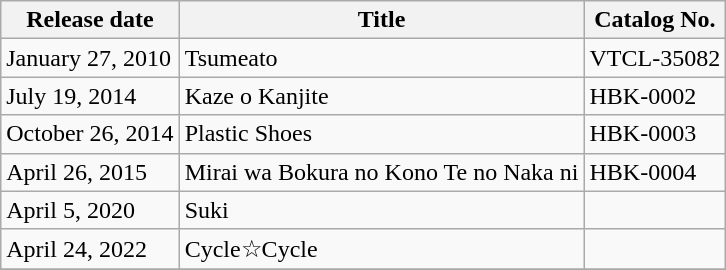<table class="wikitable">
<tr>
<th>Release date</th>
<th>Title</th>
<th>Catalog No.</th>
</tr>
<tr>
<td>January 27, 2010</td>
<td>Tsumeato</td>
<td>VTCL-35082</td>
</tr>
<tr>
<td>July 19, 2014</td>
<td>Kaze o Kanjite</td>
<td>HBK-0002</td>
</tr>
<tr>
<td>October 26, 2014</td>
<td>Plastic Shoes</td>
<td>HBK-0003</td>
</tr>
<tr>
<td>April 26, 2015</td>
<td>Mirai wa Bokura no Kono Te no Naka ni</td>
<td>HBK-0004</td>
</tr>
<tr>
<td>April 5, 2020</td>
<td>Suki</td>
<td></td>
</tr>
<tr>
<td>April 24, 2022</td>
<td>Cycle☆Cycle</td>
<td></td>
</tr>
<tr>
</tr>
</table>
